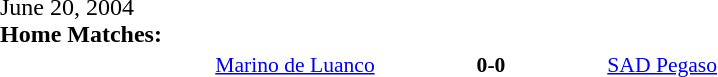<table width=100% cellspacing=1>
<tr>
<th width=20%></th>
<th width=12%></th>
<th width=20%></th>
<th></th>
</tr>
<tr>
<td>June 20, 2004<br><strong>Home Matches:</strong></td>
</tr>
<tr style=font-size:90%>
<td align=right><a href='#'>Marino de Luanco</a></td>
<td align=center><strong>0-0</strong></td>
<td><a href='#'>SAD Pegaso</a></td>
</tr>
</table>
